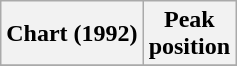<table class="wikitable">
<tr>
<th>Chart (1992)</th>
<th>Peak<br>position</th>
</tr>
<tr>
</tr>
</table>
